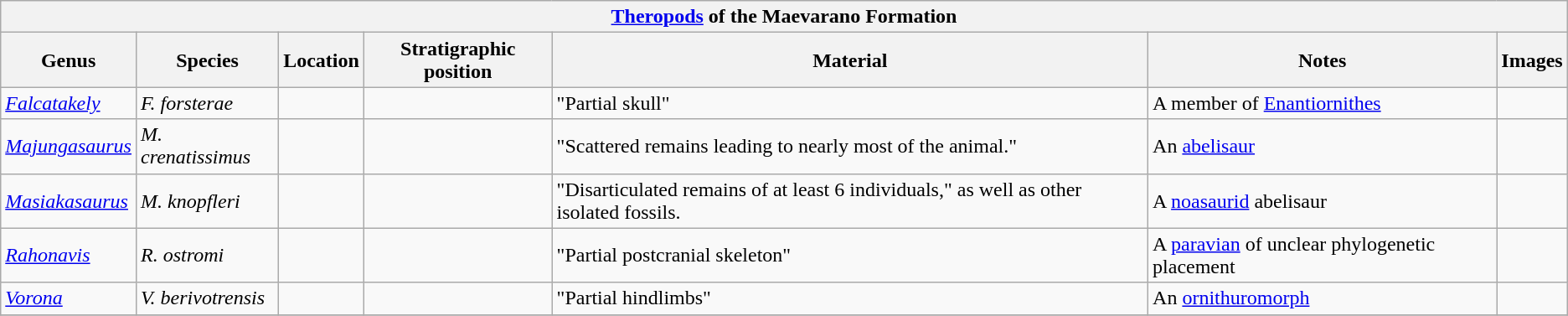<table class="wikitable" align="center">
<tr>
<th colspan="7" align="center"><a href='#'>Theropods</a> of the Maevarano Formation</th>
</tr>
<tr>
<th>Genus</th>
<th>Species</th>
<th>Location</th>
<th>Stratigraphic position</th>
<th>Material</th>
<th>Notes</th>
<th>Images</th>
</tr>
<tr>
<td><em><a href='#'>Falcatakely</a></em></td>
<td><em>F. forsterae</em></td>
<td></td>
<td></td>
<td>"Partial skull"</td>
<td>A member of <a href='#'>Enantiornithes</a></td>
<td></td>
</tr>
<tr>
<td><em><a href='#'>Majungasaurus</a></em></td>
<td><em>M. crenatissimus</em></td>
<td></td>
<td></td>
<td>"Scattered remains leading to nearly most of the animal."</td>
<td>An <a href='#'>abelisaur</a></td>
<td></td>
</tr>
<tr>
<td><em><a href='#'>Masiakasaurus</a></em></td>
<td><em>M. knopfleri</em></td>
<td></td>
<td></td>
<td>"Disarticulated remains of at least 6 individuals," as well as other isolated fossils.</td>
<td>A <a href='#'>noasaurid</a> abelisaur</td>
<td></td>
</tr>
<tr>
<td><em><a href='#'>Rahonavis</a></em></td>
<td><em>R. ostromi</em></td>
<td></td>
<td></td>
<td>"Partial postcranial skeleton"</td>
<td>A <a href='#'>paravian</a> of unclear phylogenetic placement</td>
<td></td>
</tr>
<tr>
<td><em><a href='#'>Vorona</a></em></td>
<td><em>V. berivotrensis</em></td>
<td></td>
<td></td>
<td>"Partial hindlimbs"</td>
<td>An <a href='#'>ornithuromorph</a></td>
<td></td>
</tr>
<tr>
</tr>
</table>
